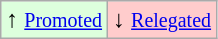<table class="wikitable" align="center">
<tr>
<td style="background:#ddffdd">↑ <small><a href='#'>Promoted</a></small></td>
<td style="background:#ffcccc">↓ <small><a href='#'>Relegated</a></small></td>
</tr>
</table>
